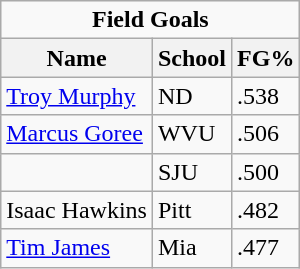<table class="wikitable">
<tr>
<td colspan=3 style="text-align:center;"><strong>Field Goals</strong></td>
</tr>
<tr>
<th>Name</th>
<th>School</th>
<th>FG%</th>
</tr>
<tr>
<td><a href='#'>Troy Murphy</a></td>
<td>ND</td>
<td>.538</td>
</tr>
<tr>
<td><a href='#'>Marcus Goree</a></td>
<td>WVU</td>
<td>.506</td>
</tr>
<tr>
<td></td>
<td>SJU</td>
<td>.500</td>
</tr>
<tr>
<td>Isaac Hawkins</td>
<td>Pitt</td>
<td>.482</td>
</tr>
<tr>
<td><a href='#'>Tim James</a></td>
<td>Mia</td>
<td>.477</td>
</tr>
</table>
